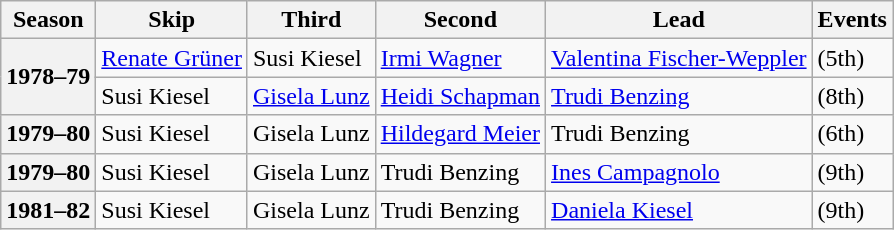<table class="wikitable">
<tr>
<th scope="col">Season</th>
<th scope="col">Skip</th>
<th scope="col">Third</th>
<th scope="col">Second</th>
<th scope="col">Lead</th>
<th scope="col">Events</th>
</tr>
<tr>
<th scope="row" rowspan="2">1978–79</th>
<td><a href='#'>Renate Grüner</a></td>
<td>Susi Kiesel</td>
<td><a href='#'>Irmi Wagner</a></td>
<td><a href='#'>Valentina Fischer-Weppler</a></td>
<td> (5th)</td>
</tr>
<tr>
<td>Susi Kiesel</td>
<td><a href='#'>Gisela Lunz</a></td>
<td><a href='#'>Heidi Schapman</a></td>
<td><a href='#'>Trudi Benzing</a></td>
<td> (8th)</td>
</tr>
<tr>
<th scope="row">1979–80</th>
<td>Susi Kiesel</td>
<td>Gisela Lunz</td>
<td><a href='#'>Hildegard Meier</a></td>
<td>Trudi Benzing</td>
<td> (6th)</td>
</tr>
<tr>
<th scope="row">1979–80</th>
<td>Susi Kiesel</td>
<td>Gisela Lunz</td>
<td>Trudi Benzing</td>
<td><a href='#'>Ines Campagnolo</a></td>
<td> (9th)</td>
</tr>
<tr>
<th scope="row">1981–82</th>
<td>Susi Kiesel</td>
<td>Gisela Lunz</td>
<td>Trudi Benzing</td>
<td><a href='#'>Daniela Kiesel</a></td>
<td> (9th)</td>
</tr>
</table>
